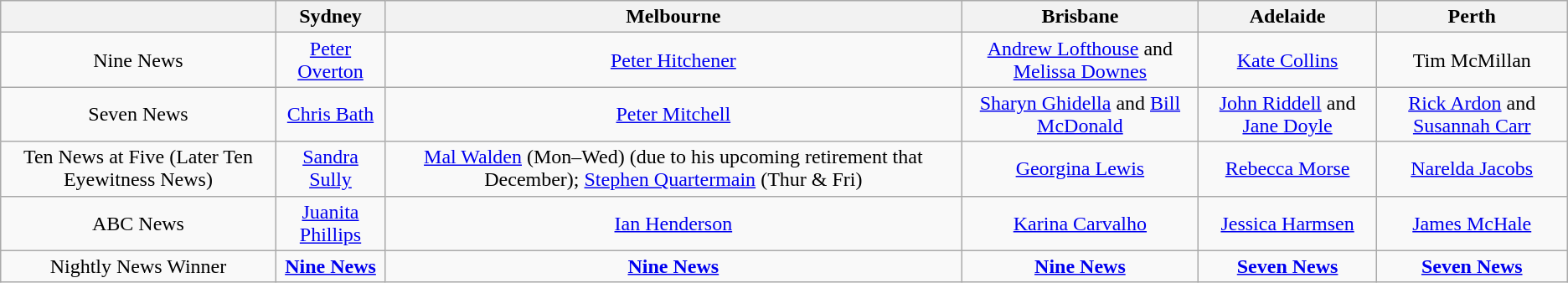<table class="wikitable">
<tr>
<th></th>
<th>Sydney</th>
<th>Melbourne</th>
<th>Brisbane</th>
<th>Adelaide</th>
<th>Perth</th>
</tr>
<tr style="text-align:center">
<td>Nine News</td>
<td><a href='#'>Peter Overton</a></td>
<td><a href='#'>Peter Hitchener</a></td>
<td><a href='#'>Andrew Lofthouse</a> and <a href='#'>Melissa Downes</a></td>
<td><a href='#'>Kate Collins</a></td>
<td>Tim McMillan</td>
</tr>
<tr style="text-align:center">
<td>Seven News</td>
<td><a href='#'>Chris Bath</a></td>
<td><a href='#'>Peter Mitchell</a></td>
<td><a href='#'>Sharyn Ghidella</a> and <a href='#'>Bill McDonald</a></td>
<td><a href='#'>John Riddell</a> and <a href='#'>Jane Doyle</a></td>
<td><a href='#'>Rick Ardon</a> and <a href='#'>Susannah Carr</a></td>
</tr>
<tr style="text-align:center">
<td>Ten News at Five (Later Ten Eyewitness News)</td>
<td><a href='#'>Sandra Sully</a></td>
<td><a href='#'>Mal Walden</a> (Mon–Wed) (due to his upcoming retirement that December); <a href='#'>Stephen Quartermain</a> (Thur & Fri)</td>
<td><a href='#'>Georgina Lewis</a></td>
<td><a href='#'>Rebecca Morse</a></td>
<td><a href='#'>Narelda Jacobs</a></td>
</tr>
<tr style="text-align:center">
<td>ABC News</td>
<td><a href='#'>Juanita Phillips</a></td>
<td><a href='#'>Ian Henderson</a></td>
<td><a href='#'>Karina Carvalho</a></td>
<td><a href='#'>Jessica Harmsen</a></td>
<td><a href='#'>James McHale</a></td>
</tr>
<tr style="text-align:center">
<td>Nightly News Winner</td>
<td><strong><a href='#'>Nine News</a></strong></td>
<td><strong><a href='#'>Nine News</a></strong></td>
<td><strong><a href='#'>Nine News</a></strong></td>
<td><strong><a href='#'>Seven News</a></strong></td>
<td><strong><a href='#'>Seven News</a></strong></td>
</tr>
</table>
